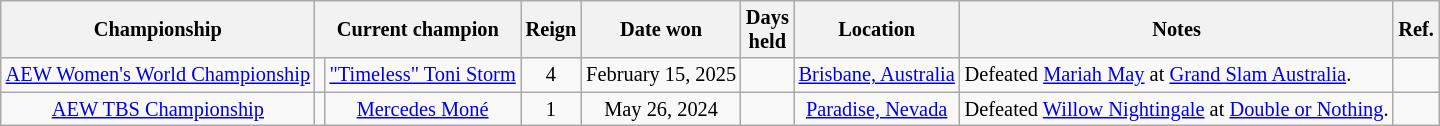<table class="wikitable sortable" style="text-align: center; font-size:85%;">
<tr>
<th>Championship</th>
<th colspan=2>Current champion</th>
<th>Reign</th>
<th>Date won</th>
<th>Days<br>held</th>
<th>Location</th>
<th>Notes</th>
<th>Ref.</th>
</tr>
<tr>
<td align="center"><a href='#'>AEW Women's World Championship</a></td>
<td align="center"></td>
<td align="center"><a href='#'>"Timeless" Toni Storm</a></td>
<td align="center">4</td>
<td align="center">February 15, 2025</td>
<td align="center"></td>
<td align="center"><a href='#'>Brisbane, Australia</a></td>
<td align="left">Defeated <a href='#'>Mariah May</a> at <a href='#'>Grand Slam Australia</a>.</td>
<td align="center"></td>
</tr>
<tr>
<td align="center"><a href='#'>AEW TBS Championship</a></td>
<td align="center"></td>
<td align="center"><a href='#'>Mercedes Moné</a></td>
<td align="center">1</td>
<td align="center">May 26, 2024</td>
<td align="center"></td>
<td align="center"><a href='#'>Paradise, Nevada</a></td>
<td align="left">Defeated <a href='#'>Willow Nightingale</a> at <a href='#'>Double or Nothing</a>.</td>
<td align="center"></td>
</tr>
</table>
